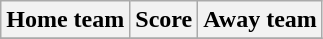<table class="wikitable" style="text-align: center">
<tr>
<th>Home team</th>
<th>Score</th>
<th>Away team</th>
</tr>
<tr>
</tr>
</table>
